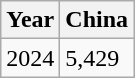<table class="wikitable">
<tr>
<th>Year</th>
<th>China</th>
</tr>
<tr>
<td>2024</td>
<td>5,429</td>
</tr>
</table>
